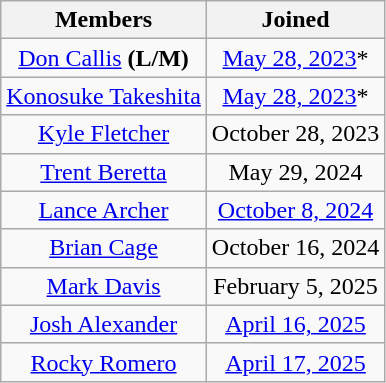<table class="wikitable sortable" style="text-align:center;">
<tr>
<th>Members</th>
<th>Joined</th>
</tr>
<tr>
<td><a href='#'>Don Callis</a> <strong>(L/M)</strong></td>
<td><a href='#'>May 28, 2023</a>*</td>
</tr>
<tr>
<td><a href='#'>Konosuke Takeshita</a></td>
<td><a href='#'>May 28, 2023</a>*</td>
</tr>
<tr>
<td><a href='#'>Kyle Fletcher</a></td>
<td>October 28, 2023</td>
</tr>
<tr>
<td><a href='#'>Trent Beretta</a></td>
<td>May 29, 2024</td>
</tr>
<tr>
<td><a href='#'>Lance Archer</a></td>
<td><a href='#'>October 8, 2024</a></td>
</tr>
<tr>
<td><a href='#'>Brian Cage</a></td>
<td>October 16, 2024</td>
</tr>
<tr>
<td><a href='#'>Mark Davis</a></td>
<td>February 5, 2025</td>
</tr>
<tr>
<td><a href='#'>Josh Alexander</a></td>
<td><a href='#'>April 16, 2025</a></td>
</tr>
<tr>
<td><a href='#'>Rocky Romero</a></td>
<td><a href='#'>April 17, 2025</a></td>
</tr>
</table>
